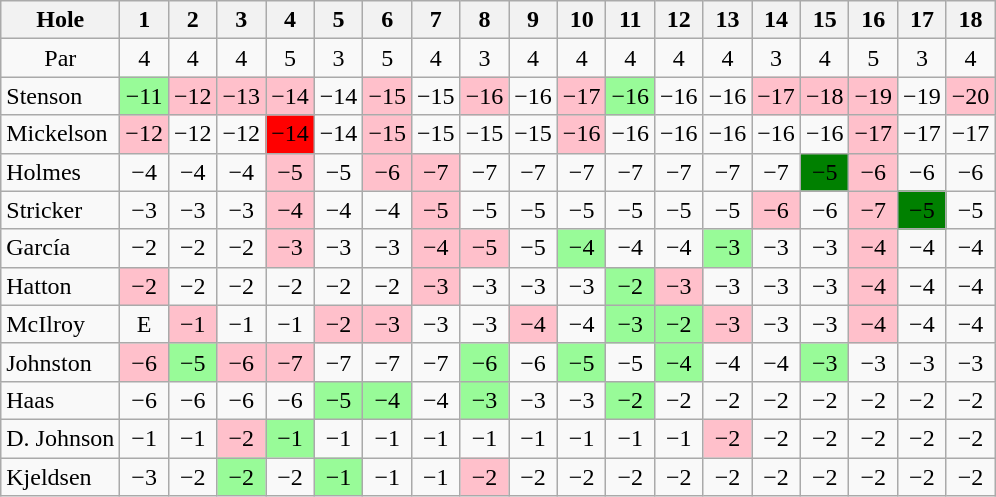<table class="wikitable" style="text-align:center">
<tr>
<th>Hole</th>
<th>1</th>
<th>2</th>
<th>3</th>
<th>4</th>
<th>5</th>
<th>6</th>
<th>7</th>
<th>8</th>
<th>9</th>
<th>10</th>
<th>11</th>
<th>12</th>
<th>13</th>
<th>14</th>
<th>15</th>
<th>16</th>
<th>17</th>
<th>18</th>
</tr>
<tr>
<td>Par</td>
<td>4</td>
<td>4</td>
<td>4</td>
<td>5</td>
<td>3</td>
<td>5</td>
<td>4</td>
<td>3</td>
<td>4</td>
<td>4</td>
<td>4</td>
<td>4</td>
<td>4</td>
<td>3</td>
<td>4</td>
<td>5</td>
<td>3</td>
<td>4</td>
</tr>
<tr>
<td align=left> Stenson</td>
<td style="background: PaleGreen;">−11</td>
<td style="background: Pink;">−12</td>
<td style="background: Pink;">−13</td>
<td style="background: Pink;">−14</td>
<td>−14</td>
<td style="background: Pink;">−15</td>
<td>−15</td>
<td style="background: Pink;">−16</td>
<td>−16</td>
<td style="background: Pink;">−17</td>
<td style="background: PaleGreen;">−16</td>
<td>−16</td>
<td>−16</td>
<td style="background: Pink;">−17</td>
<td style="background: Pink;">−18</td>
<td style="background: Pink;">−19</td>
<td>−19</td>
<td style="background: Pink;">−20</td>
</tr>
<tr>
<td align=left> Mickelson</td>
<td style="background: Pink;">−12</td>
<td>−12</td>
<td>−12</td>
<td style="background: Red;">−14</td>
<td>−14</td>
<td style="background: Pink;">−15</td>
<td>−15</td>
<td>−15</td>
<td>−15</td>
<td style="background: Pink;">−16</td>
<td>−16</td>
<td>−16</td>
<td>−16</td>
<td>−16</td>
<td>−16</td>
<td style="background: Pink;">−17</td>
<td>−17</td>
<td>−17</td>
</tr>
<tr>
<td align=left> Holmes</td>
<td>−4</td>
<td>−4</td>
<td>−4</td>
<td style="background: Pink;">−5</td>
<td>−5</td>
<td style="background: Pink;">−6</td>
<td style="background: Pink;">−7</td>
<td>−7</td>
<td>−7</td>
<td>−7</td>
<td>−7</td>
<td>−7</td>
<td>−7</td>
<td>−7</td>
<td style="background: Green;">−5</td>
<td style="background: Pink;">−6</td>
<td>−6</td>
<td>−6</td>
</tr>
<tr>
<td align=left> Stricker</td>
<td>−3</td>
<td>−3</td>
<td>−3</td>
<td style="background: Pink;">−4</td>
<td>−4</td>
<td>−4</td>
<td style="background: Pink;">−5</td>
<td>−5</td>
<td>−5</td>
<td>−5</td>
<td>−5</td>
<td>−5</td>
<td>−5</td>
<td style="background: Pink;">−6</td>
<td>−6</td>
<td style="background: Pink;">−7</td>
<td style="background: Green;">−5</td>
<td>−5</td>
</tr>
<tr>
<td align=left> García</td>
<td>−2</td>
<td>−2</td>
<td>−2</td>
<td style="background: Pink;">−3</td>
<td>−3</td>
<td>−3</td>
<td style="background: Pink;">−4</td>
<td style="background: Pink;">−5</td>
<td>−5</td>
<td style="background: PaleGreen;">−4</td>
<td>−4</td>
<td>−4</td>
<td style="background: PaleGreen;">−3</td>
<td>−3</td>
<td>−3</td>
<td style="background: Pink;">−4</td>
<td>−4</td>
<td>−4</td>
</tr>
<tr>
<td align=left> Hatton</td>
<td style="background: Pink;">−2</td>
<td>−2</td>
<td>−2</td>
<td>−2</td>
<td>−2</td>
<td>−2</td>
<td style="background: Pink;">−3</td>
<td>−3</td>
<td>−3</td>
<td>−3</td>
<td style="background: PaleGreen;">−2</td>
<td style="background: Pink;">−3</td>
<td>−3</td>
<td>−3</td>
<td>−3</td>
<td style="background: Pink;">−4</td>
<td>−4</td>
<td>−4</td>
</tr>
<tr>
<td align=left> McIlroy</td>
<td>E</td>
<td style="background: Pink;">−1</td>
<td>−1</td>
<td>−1</td>
<td style="background: Pink;">−2</td>
<td style="background: Pink;">−3</td>
<td>−3</td>
<td>−3</td>
<td style="background: Pink;">−4</td>
<td>−4</td>
<td style="background: PaleGreen;">−3</td>
<td style="background: PaleGreen;">−2</td>
<td style="background: Pink;">−3</td>
<td>−3</td>
<td>−3</td>
<td style="background: Pink;">−4</td>
<td>−4</td>
<td>−4</td>
</tr>
<tr>
<td align=left> Johnston</td>
<td style="background: Pink;">−6</td>
<td style="background: PaleGreen;">−5</td>
<td style="background: Pink;">−6</td>
<td style="background: Pink;">−7</td>
<td>−7</td>
<td>−7</td>
<td>−7</td>
<td style="background: PaleGreen;">−6</td>
<td>−6</td>
<td style="background: PaleGreen;">−5</td>
<td>−5</td>
<td style="background: PaleGreen;">−4</td>
<td>−4</td>
<td>−4</td>
<td style="background: PaleGreen;">−3</td>
<td>−3</td>
<td>−3</td>
<td>−3</td>
</tr>
<tr>
<td align=left> Haas</td>
<td>−6</td>
<td>−6</td>
<td>−6</td>
<td>−6</td>
<td style="background: PaleGreen;">−5</td>
<td style="background: PaleGreen;">−4</td>
<td>−4</td>
<td style="background: PaleGreen;">−3</td>
<td>−3</td>
<td>−3</td>
<td style="background: PaleGreen;">−2</td>
<td>−2</td>
<td>−2</td>
<td>−2</td>
<td>−2</td>
<td>−2</td>
<td>−2</td>
<td>−2</td>
</tr>
<tr>
<td align=left> D. Johnson</td>
<td>−1</td>
<td>−1</td>
<td style="background: Pink;">−2</td>
<td style="background: PaleGreen;">−1</td>
<td>−1</td>
<td>−1</td>
<td>−1</td>
<td>−1</td>
<td>−1</td>
<td>−1</td>
<td>−1</td>
<td>−1</td>
<td style="background: Pink;">−2</td>
<td>−2</td>
<td>−2</td>
<td>−2</td>
<td>−2</td>
<td>−2</td>
</tr>
<tr>
<td align=left> Kjeldsen</td>
<td>−3</td>
<td>−2</td>
<td style="background: PaleGreen;">−2</td>
<td>−2</td>
<td style="background: PaleGreen;">−1</td>
<td>−1</td>
<td>−1</td>
<td style="background: Pink;">−2</td>
<td>−2</td>
<td>−2</td>
<td>−2</td>
<td>−2</td>
<td>−2</td>
<td>−2</td>
<td>−2</td>
<td>−2</td>
<td>−2</td>
<td>−2</td>
</tr>
</table>
